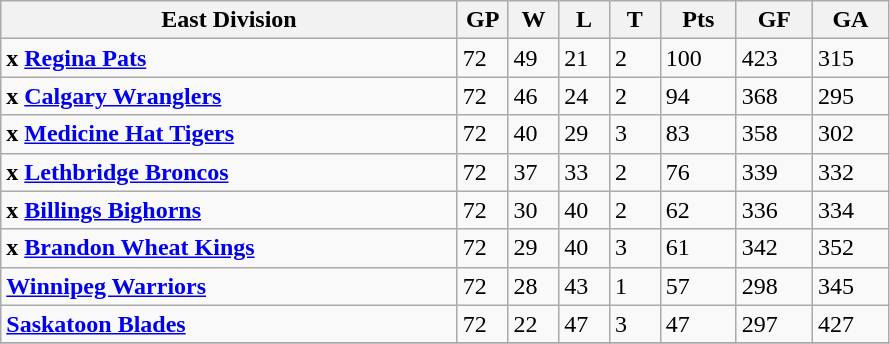<table class="wikitable">
<tr>
<th width="45%">East Division</th>
<th width="5%">GP</th>
<th width="5%">W</th>
<th width="5%">L</th>
<th width="5%">T</th>
<th width="7.5%">Pts</th>
<th width="7.5%">GF</th>
<th width="7.5%">GA</th>
</tr>
<tr>
<td><strong>x <a href='#'>Regina Pats</a></strong></td>
<td>72</td>
<td>49</td>
<td>21</td>
<td>2</td>
<td>100</td>
<td>423</td>
<td>315</td>
</tr>
<tr>
<td><strong>x <a href='#'>Calgary Wranglers</a></strong></td>
<td>72</td>
<td>46</td>
<td>24</td>
<td>2</td>
<td>94</td>
<td>368</td>
<td>295</td>
</tr>
<tr>
<td><strong>x <a href='#'>Medicine Hat Tigers</a></strong></td>
<td>72</td>
<td>40</td>
<td>29</td>
<td>3</td>
<td>83</td>
<td>358</td>
<td>302</td>
</tr>
<tr>
<td><strong>x <a href='#'>Lethbridge Broncos</a></strong></td>
<td>72</td>
<td>37</td>
<td>33</td>
<td>2</td>
<td>76</td>
<td>339</td>
<td>332</td>
</tr>
<tr>
<td><strong>x <a href='#'>Billings Bighorns</a></strong></td>
<td>72</td>
<td>30</td>
<td>40</td>
<td>2</td>
<td>62</td>
<td>336</td>
<td>334</td>
</tr>
<tr>
<td><strong>x <a href='#'>Brandon Wheat Kings</a></strong></td>
<td>72</td>
<td>29</td>
<td>40</td>
<td>3</td>
<td>61</td>
<td>342</td>
<td>352</td>
</tr>
<tr>
<td><strong><a href='#'>Winnipeg Warriors</a></strong></td>
<td>72</td>
<td>28</td>
<td>43</td>
<td>1</td>
<td>57</td>
<td>298</td>
<td>345</td>
</tr>
<tr>
<td><strong><a href='#'>Saskatoon Blades</a></strong></td>
<td>72</td>
<td>22</td>
<td>47</td>
<td>3</td>
<td>47</td>
<td>297</td>
<td>427</td>
</tr>
<tr>
</tr>
</table>
